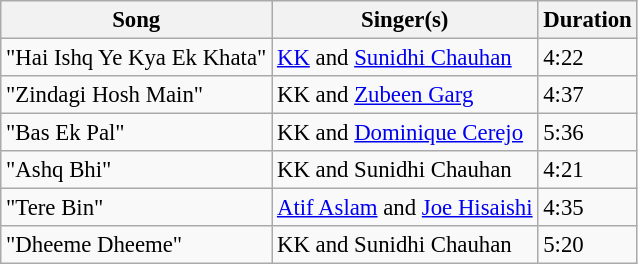<table class="wikitable tracklist" style="font-size:95%;">
<tr>
<th>Song</th>
<th>Singer(s)</th>
<th>Duration</th>
</tr>
<tr>
<td>"Hai Ishq Ye Kya Ek Khata"</td>
<td><a href='#'>KK</a> and <a href='#'>Sunidhi Chauhan</a></td>
<td>4:22</td>
</tr>
<tr>
<td>"Zindagi Hosh Main"</td>
<td>KK and <a href='#'>Zubeen Garg</a></td>
<td>4:37</td>
</tr>
<tr>
<td>"Bas Ek Pal"</td>
<td>KK and <a href='#'>Dominique Cerejo</a></td>
<td>5:36</td>
</tr>
<tr>
<td>"Ashq Bhi"</td>
<td>KK and Sunidhi Chauhan</td>
<td>4:21</td>
</tr>
<tr>
<td>"Tere Bin"</td>
<td><a href='#'>Atif Aslam</a> and <a href='#'>Joe Hisaishi</a></td>
<td>4:35</td>
</tr>
<tr>
<td>"Dheeme Dheeme"</td>
<td>KK and Sunidhi Chauhan</td>
<td>5:20</td>
</tr>
</table>
